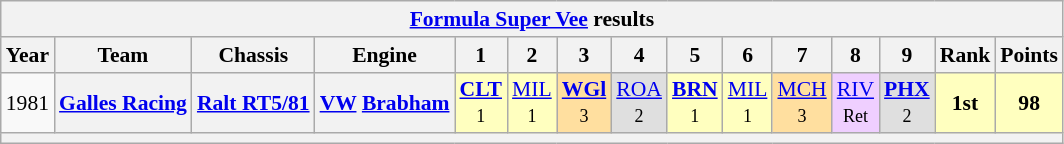<table class="wikitable" style="text-align:center; font-size:90%">
<tr>
<th colspan=45><a href='#'>Formula Super Vee</a> results</th>
</tr>
<tr>
<th>Year</th>
<th>Team</th>
<th>Chassis</th>
<th>Engine</th>
<th>1</th>
<th>2</th>
<th>3</th>
<th>4</th>
<th>5</th>
<th>6</th>
<th>7</th>
<th>8</th>
<th>9</th>
<th>Rank</th>
<th>Points</th>
</tr>
<tr>
<td>1981</td>
<th><a href='#'>Galles Racing</a></th>
<th><a href='#'>Ralt RT5/81</a></th>
<th><a href='#'>VW</a> <a href='#'>Brabham</a></th>
<td style="background:#FFFFBF;"><strong><a href='#'>CLT</a></strong><br><small>1</small></td>
<td style="background:#FFFFBF;"><a href='#'>MIL</a><br><small>1</small></td>
<td style="background:#FFDF9F;"><strong><a href='#'>WGl</a></strong><br><small>3</small></td>
<td style="background:#DFDFDF;"><a href='#'>ROA</a><br><small>2</small></td>
<td style="background:#FFFFBF;"><strong><a href='#'>BRN</a></strong><br><small>1</small></td>
<td style="background:#FFFFBF;"><a href='#'>MIL</a><br><small>1</small></td>
<td style="background:#FFDF9F;"><a href='#'>MCH</a><br><small>3</small></td>
<td style="background:#EFCFFF;"><a href='#'>RIV</a><br><small>Ret</small></td>
<td style="background:#DFDFDF;"><strong><a href='#'>PHX</a></strong><br><small>2</small></td>
<td style="background:#FFFFBF;"><strong>1st</strong></td>
<td style="background:#FFFFBF;"><strong>98</strong></td>
</tr>
<tr>
<th colspan="15"></th>
</tr>
</table>
